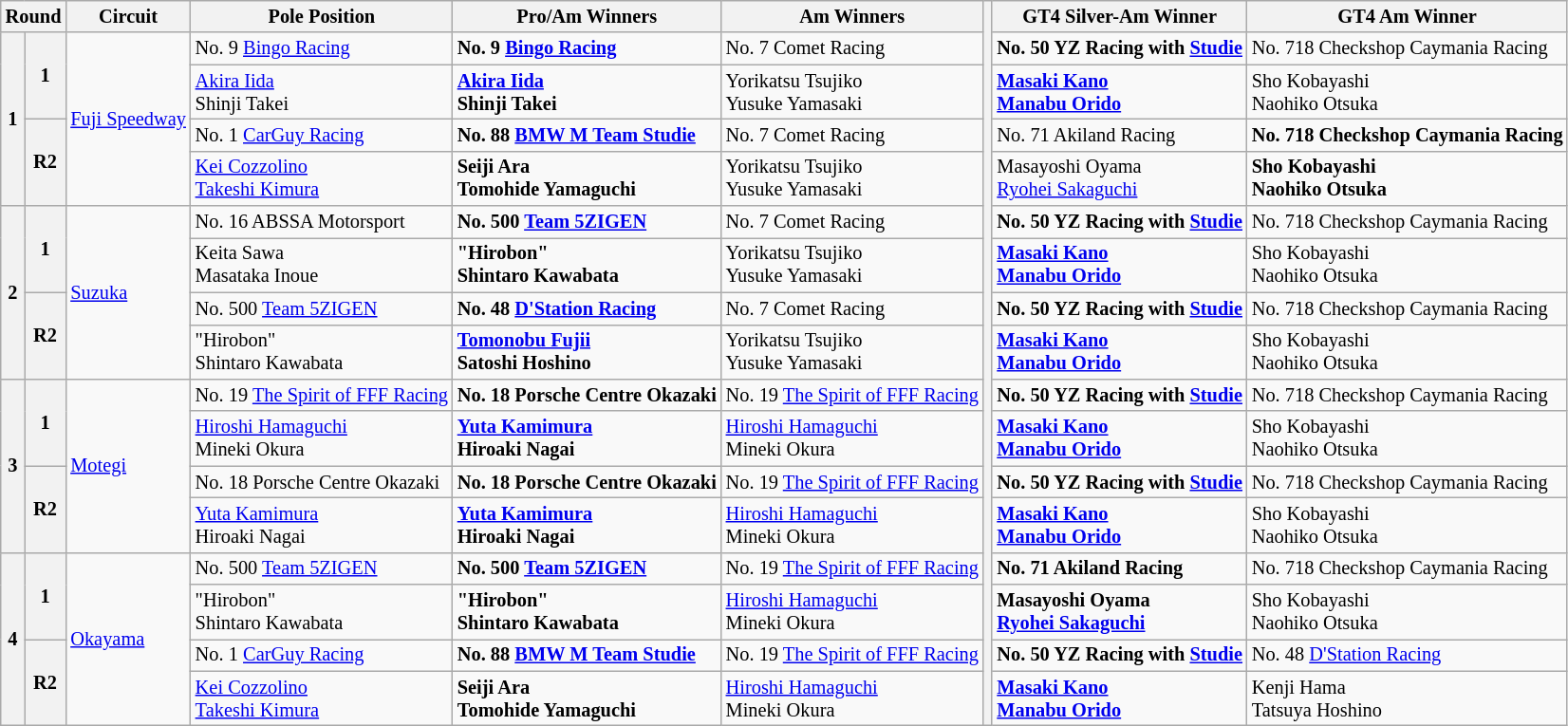<table class="wikitable" style=font-size:85%;">
<tr>
<th colspan=2>Round</th>
<th>Circuit</th>
<th>Pole Position</th>
<th>Pro/Am Winners</th>
<th>Am Winners</th>
<th rowspan="17"></th>
<th>GT4 Silver-Am Winner</th>
<th>GT4 Am Winner</th>
</tr>
<tr>
<th rowspan=4>1</th>
<th rowspan=2>1</th>
<td rowspan=4> <a href='#'>Fuji Speedway</a></td>
<td> No. 9 <a href='#'>Bingo Racing</a></td>
<td><strong> No. 9 <a href='#'>Bingo Racing</a></strong></td>
<td> No. 7 Comet Racing</td>
<td><strong> No. 50 YZ Racing with <a href='#'>Studie</a></strong></td>
<td> No. 718 Checkshop Caymania Racing</td>
</tr>
<tr>
<td> <a href='#'>Akira Iida</a><br> Shinji Takei</td>
<td><strong> <a href='#'>Akira Iida</a><br> Shinji Takei</strong></td>
<td> Yorikatsu Tsujiko<br> Yusuke Yamasaki</td>
<td><strong> <a href='#'>Masaki Kano</a><br> <a href='#'>Manabu Orido</a></strong></td>
<td> Sho Kobayashi<br> Naohiko Otsuka</td>
</tr>
<tr>
<th rowspan=2>R2</th>
<td> No. 1 <a href='#'>CarGuy Racing</a></td>
<td><strong> No. 88 <a href='#'>BMW M Team Studie</a></strong></td>
<td> No. 7 Comet Racing</td>
<td> No. 71 Akiland Racing</td>
<td><strong> No. 718 Checkshop Caymania Racing</strong></td>
</tr>
<tr>
<td> <a href='#'>Kei Cozzolino</a><br> <a href='#'>Takeshi Kimura</a></td>
<td><strong> Seiji Ara<br> Tomohide Yamaguchi</strong></td>
<td> Yorikatsu Tsujiko<br> Yusuke Yamasaki</td>
<td> Masayoshi Oyama<br> <a href='#'>Ryohei Sakaguchi</a></td>
<td><strong> Sho Kobayashi<br> Naohiko Otsuka</strong></td>
</tr>
<tr>
<th rowspan=4>2</th>
<th rowspan=2>1</th>
<td rowspan=4> <a href='#'>Suzuka</a></td>
<td> No. 16 ABSSA Motorsport</td>
<td><strong> No. 500 <a href='#'>Team 5ZIGEN</a></strong></td>
<td> No. 7 Comet Racing</td>
<td><strong> No. 50 YZ Racing with <a href='#'>Studie</a></strong></td>
<td> No. 718 Checkshop Caymania Racing</td>
</tr>
<tr>
<td> Keita Sawa<br> Masataka Inoue</td>
<td><strong> "Hirobon"<br> Shintaro Kawabata</strong></td>
<td> Yorikatsu Tsujiko<br> Yusuke Yamasaki</td>
<td><strong> <a href='#'>Masaki Kano</a><br> <a href='#'>Manabu Orido</a></strong></td>
<td> Sho Kobayashi<br> Naohiko Otsuka</td>
</tr>
<tr>
<th rowspan=2>R2</th>
<td> No. 500 <a href='#'>Team 5ZIGEN</a></td>
<td><strong> No. 48 <a href='#'>D'Station Racing</a></strong></td>
<td> No. 7 Comet Racing</td>
<td><strong> No. 50 YZ Racing with <a href='#'>Studie</a></strong></td>
<td> No. 718 Checkshop Caymania Racing</td>
</tr>
<tr>
<td> "Hirobon"<br> Shintaro Kawabata</td>
<td><strong> <a href='#'>Tomonobu Fujii</a><br> Satoshi Hoshino</strong></td>
<td> Yorikatsu Tsujiko<br> Yusuke Yamasaki</td>
<td><strong> <a href='#'>Masaki Kano</a><br> <a href='#'>Manabu Orido</a></strong></td>
<td> Sho Kobayashi<br> Naohiko Otsuka</td>
</tr>
<tr>
<th rowspan=4>3</th>
<th rowspan=2>1</th>
<td rowspan=4> <a href='#'>Motegi</a></td>
<td> No. 19 <a href='#'>The Spirit of FFF Racing</a></td>
<td><strong> No. 18  Porsche Centre Okazaki</strong></td>
<td> No. 19 <a href='#'>The Spirit of FFF Racing</a></td>
<td><strong> No. 50 YZ Racing with <a href='#'>Studie</a></strong></td>
<td> No. 718 Checkshop Caymania Racing</td>
</tr>
<tr>
<td> <a href='#'>Hiroshi Hamaguchi</a><br> Mineki Okura</td>
<td><strong> <a href='#'>Yuta Kamimura</a><br> Hiroaki Nagai</strong></td>
<td> <a href='#'>Hiroshi Hamaguchi</a><br> Mineki Okura</td>
<td><strong> <a href='#'>Masaki Kano</a><br> <a href='#'>Manabu Orido</a></strong></td>
<td> Sho Kobayashi<br> Naohiko Otsuka</td>
</tr>
<tr>
<th rowspan=2>R2</th>
<td> No. 18  Porsche Centre Okazaki</td>
<td><strong> No. 18  Porsche Centre Okazaki</strong></td>
<td> No. 19 <a href='#'>The Spirit of FFF Racing</a></td>
<td><strong> No. 50 YZ Racing with <a href='#'>Studie</a></strong></td>
<td> No. 718 Checkshop Caymania Racing</td>
</tr>
<tr>
<td> <a href='#'>Yuta Kamimura</a><br> Hiroaki Nagai</td>
<td><strong> <a href='#'>Yuta Kamimura</a><br> Hiroaki Nagai</strong></td>
<td> <a href='#'>Hiroshi Hamaguchi</a><br> Mineki Okura</td>
<td><strong> <a href='#'>Masaki Kano</a><br> <a href='#'>Manabu Orido</a></strong></td>
<td> Sho Kobayashi<br> Naohiko Otsuka</td>
</tr>
<tr>
<th rowspan=4>4</th>
<th rowspan=2>1</th>
<td rowspan=4> <a href='#'>Okayama</a></td>
<td> No. 500 <a href='#'>Team 5ZIGEN</a></td>
<td><strong> No. 500 <a href='#'>Team 5ZIGEN</a></strong></td>
<td> No. 19 <a href='#'>The Spirit of FFF Racing</a></td>
<td><strong> No. 71 Akiland Racing</strong></td>
<td> No. 718 Checkshop Caymania Racing</td>
</tr>
<tr>
<td> "Hirobon"<br> Shintaro Kawabata</td>
<td><strong> "Hirobon"<br> Shintaro Kawabata</strong></td>
<td> <a href='#'>Hiroshi Hamaguchi</a><br> Mineki Okura</td>
<td><strong> Masayoshi Oyama<br> <a href='#'>Ryohei Sakaguchi</a></strong></td>
<td> Sho Kobayashi<br> Naohiko Otsuka</td>
</tr>
<tr>
<th rowspan=2>R2</th>
<td> No. 1 <a href='#'>CarGuy Racing</a></td>
<td><strong> No. 88 <a href='#'>BMW M Team Studie</a></strong></td>
<td> No. 19 <a href='#'>The Spirit of FFF Racing</a></td>
<td><strong> No. 50 YZ Racing with <a href='#'>Studie</a></strong></td>
<td> No. 48 <a href='#'>D'Station Racing</a></td>
</tr>
<tr>
<td> <a href='#'>Kei Cozzolino</a><br> <a href='#'>Takeshi Kimura</a></td>
<td><strong> Seiji Ara<br> Tomohide Yamaguchi</strong></td>
<td> <a href='#'>Hiroshi Hamaguchi</a><br> Mineki Okura</td>
<td><strong> <a href='#'>Masaki Kano</a><br> <a href='#'>Manabu Orido</a></strong></td>
<td> Kenji Hama<br> Tatsuya Hoshino</td>
</tr>
</table>
